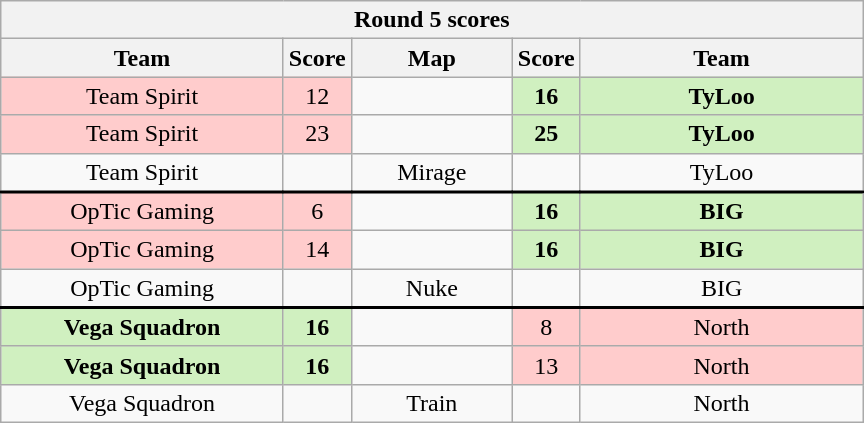<table class="wikitable" style="text-align: center;">
<tr>
<th colspan=5>Round 5 scores</th>
</tr>
<tr>
<th width="181px">Team</th>
<th width="20px">Score</th>
<th width="100px">Map</th>
<th width="20px">Score</th>
<th width="181px">Team</th>
</tr>
<tr>
<td style="background: #FFCCCC;">Team Spirit</td>
<td style="background: #FFCCCC;">12</td>
<td></td>
<td style="background: #D0F0C0;"><strong>16</strong></td>
<td style="background: #D0F0C0;"><strong>TyLoo</strong></td>
</tr>
<tr>
<td style="background: #FFCCCC;">Team Spirit</td>
<td style="background: #FFCCCC;">23</td>
<td></td>
<td style="background: #D0F0C0;"><strong>25</strong></td>
<td style="background: #D0F0C0;"><strong>TyLoo</strong></td>
</tr>
<tr style="text-align:center;border-width:0 0 2px 0; border-style:solid;border-color:black;">
<td>Team Spirit</td>
<td></td>
<td>Mirage</td>
<td></td>
<td>TyLoo</td>
</tr>
<tr>
<td style="background: #FFCCCC;">OpTic Gaming</td>
<td style="background: #FFCCCC;">6</td>
<td></td>
<td style="background: #D0F0C0;"><strong>16</strong></td>
<td style="background: #D0F0C0;"><strong>BIG</strong></td>
</tr>
<tr>
<td style="background: #FFCCCC;">OpTic Gaming</td>
<td style="background: #FFCCCC;">14</td>
<td></td>
<td style="background: #D0F0C0;"><strong>16</strong></td>
<td style="background: #D0F0C0;"><strong>BIG</strong></td>
</tr>
<tr style="text-align:center;border-width:0 0 2px 0; border-style:solid;border-color:black;">
<td>OpTic Gaming</td>
<td></td>
<td>Nuke</td>
<td></td>
<td>BIG</td>
</tr>
<tr>
<td style="background: #D0F0C0;"><strong>Vega Squadron</strong></td>
<td style="background: #D0F0C0;"><strong>16</strong></td>
<td></td>
<td style="background: #FFCCCC;">8</td>
<td style="background: #FFCCCC;">North</td>
</tr>
<tr>
<td style="background: #D0F0C0;"><strong>Vega Squadron</strong></td>
<td style="background: #D0F0C0;"><strong>16</strong></td>
<td></td>
<td style="background: #FFCCCC;">13</td>
<td style="background: #FFCCCC;">North</td>
</tr>
<tr>
<td>Vega Squadron</td>
<td></td>
<td>Train</td>
<td></td>
<td>North</td>
</tr>
</table>
